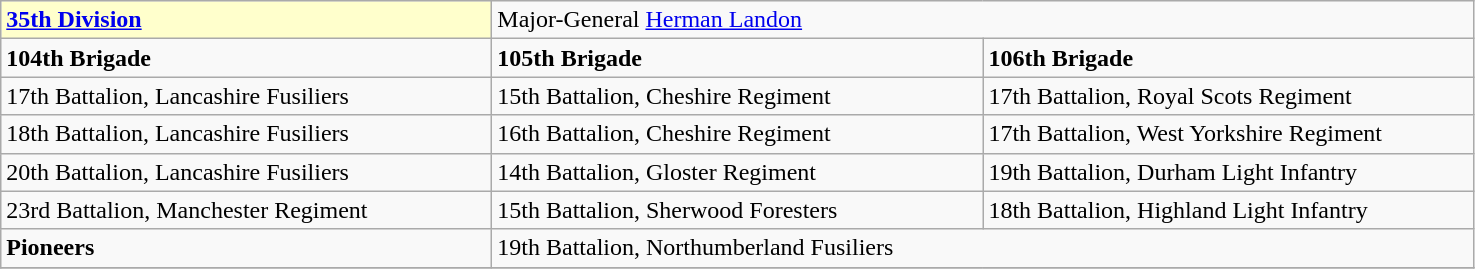<table class="wikitable">
<tr>
<td style="background:#FFFFCC;"><strong><a href='#'>35th Division</a>  </strong></td>
<td colspan="2">Major-General <a href='#'>Herman Landon</a></td>
</tr>
<tr>
<td width="320pt"><strong>104th Brigade</strong></td>
<td width="320pt"><strong>105th Brigade</strong></td>
<td width="320pt"><strong>106th Brigade</strong></td>
</tr>
<tr>
<td>17th Battalion, Lancashire Fusiliers</td>
<td>15th Battalion, Cheshire Regiment</td>
<td>17th Battalion, Royal Scots Regiment</td>
</tr>
<tr>
<td>18th Battalion, Lancashire Fusiliers</td>
<td>16th Battalion, Cheshire Regiment</td>
<td>17th Battalion, West Yorkshire Regiment</td>
</tr>
<tr>
<td>20th Battalion, Lancashire Fusiliers</td>
<td>14th Battalion, Gloster Regiment</td>
<td>19th Battalion, Durham Light Infantry</td>
</tr>
<tr>
<td>23rd Battalion, Manchester Regiment</td>
<td>15th Battalion, Sherwood Foresters</td>
<td>18th Battalion, Highland Light Infantry</td>
</tr>
<tr>
<td><strong>Pioneers</strong></td>
<td colspan="2">19th Battalion, Northumberland Fusiliers</td>
</tr>
<tr>
</tr>
</table>
